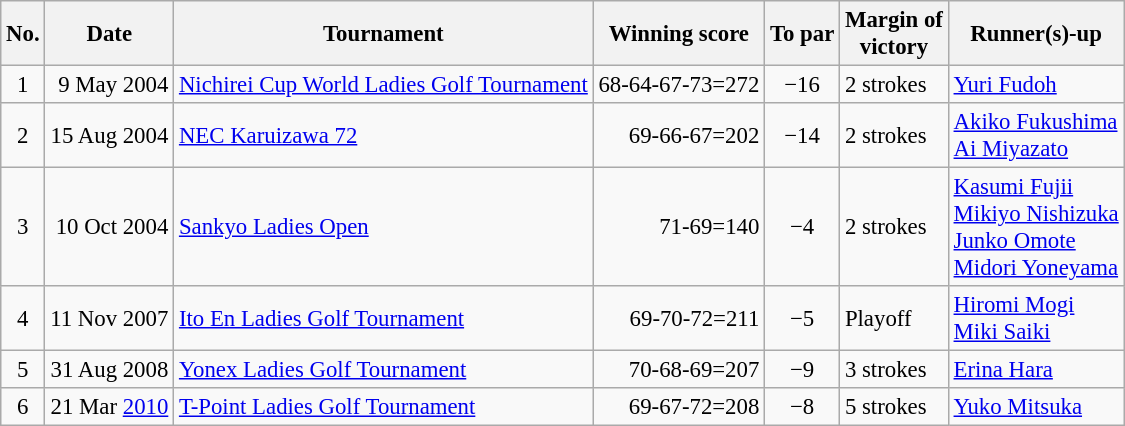<table class="wikitable" style="font-size:95%;">
<tr>
<th>No.</th>
<th>Date</th>
<th>Tournament</th>
<th>Winning score</th>
<th>To par</th>
<th>Margin of<br>victory</th>
<th>Runner(s)-up</th>
</tr>
<tr>
<td align=center>1</td>
<td align=right>9 May 2004</td>
<td><a href='#'>Nichirei Cup World Ladies Golf Tournament</a></td>
<td align=right>68-64-67-73=272</td>
<td align=center>−16</td>
<td>2 strokes</td>
<td> <a href='#'>Yuri Fudoh</a></td>
</tr>
<tr>
<td align=center>2</td>
<td align=right>15 Aug 2004</td>
<td><a href='#'>NEC Karuizawa 72</a></td>
<td align=right>69-66-67=202</td>
<td align=center>−14</td>
<td>2 strokes</td>
<td> <a href='#'>Akiko Fukushima</a><br> <a href='#'>Ai Miyazato</a></td>
</tr>
<tr>
<td align=center>3</td>
<td align=right>10 Oct 2004</td>
<td><a href='#'>Sankyo Ladies Open</a></td>
<td align=right>71-69=140</td>
<td align=center>−4</td>
<td>2 strokes</td>
<td> <a href='#'>Kasumi Fujii</a><br> <a href='#'>Mikiyo Nishizuka</a><br> <a href='#'>Junko Omote</a><br> <a href='#'>Midori Yoneyama</a></td>
</tr>
<tr>
<td align=center>4</td>
<td align=right>11 Nov 2007</td>
<td><a href='#'>Ito En Ladies Golf Tournament</a></td>
<td align=right>69-70-72=211</td>
<td align=center>−5</td>
<td>Playoff</td>
<td> <a href='#'>Hiromi Mogi</a><br> <a href='#'>Miki Saiki</a></td>
</tr>
<tr>
<td align=center>5</td>
<td align=right>31 Aug 2008</td>
<td><a href='#'>Yonex Ladies Golf Tournament</a></td>
<td align=right>70-68-69=207</td>
<td align=center>−9</td>
<td>3 strokes</td>
<td> <a href='#'>Erina Hara</a></td>
</tr>
<tr>
<td align=center>6</td>
<td align=right>21 Mar <a href='#'>2010</a></td>
<td><a href='#'>T-Point Ladies Golf Tournament</a></td>
<td align=right>69-67-72=208</td>
<td align=center>−8</td>
<td>5 strokes</td>
<td> <a href='#'>Yuko Mitsuka</a></td>
</tr>
</table>
